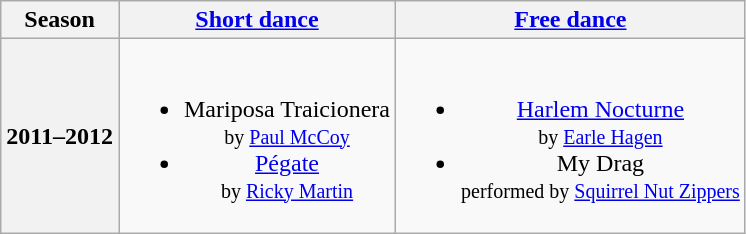<table class="wikitable" style="text-align:center">
<tr>
<th>Season</th>
<th><a href='#'>Short dance</a></th>
<th><a href='#'>Free dance</a></th>
</tr>
<tr>
<th>2011–2012</th>
<td><br><ul><li>Mariposa Traicionera <br><small> by <a href='#'>Paul McCoy</a> </small></li><li><a href='#'>Pégate</a> <br><small> by <a href='#'>Ricky Martin</a> </small></li></ul></td>
<td><br><ul><li><a href='#'>Harlem Nocturne</a> <br><small> by <a href='#'>Earle Hagen</a> </small></li><li>My Drag <br><small> performed by <a href='#'>Squirrel Nut Zippers</a> </small></li></ul></td>
</tr>
</table>
